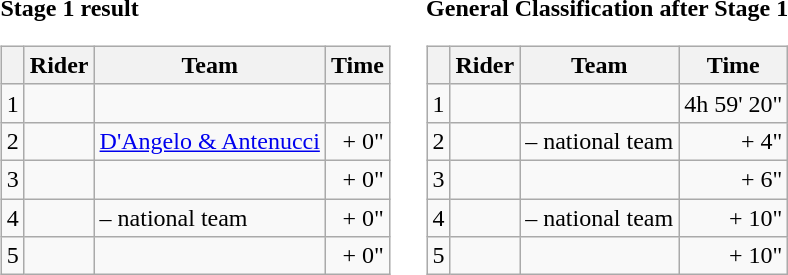<table>
<tr>
<td><strong>Stage 1 result</strong><br><table class="wikitable">
<tr>
<th></th>
<th>Rider</th>
<th>Team</th>
<th>Time</th>
</tr>
<tr>
<td>1</td>
<td></td>
<td></td>
<td align="right"></td>
</tr>
<tr>
<td>2</td>
<td></td>
<td><a href='#'>D'Angelo & Antenucci</a></td>
<td align="right">+ 0"</td>
</tr>
<tr>
<td>3</td>
<td></td>
<td></td>
<td align="right">+ 0"</td>
</tr>
<tr>
<td>4</td>
<td></td>
<td> – national team</td>
<td align="right">+ 0"</td>
</tr>
<tr>
<td>5</td>
<td></td>
<td></td>
<td align="right">+ 0"</td>
</tr>
</table>
</td>
<td></td>
<td><strong>General Classification after Stage 1</strong><br><table class="wikitable">
<tr>
<th></th>
<th>Rider</th>
<th>Team</th>
<th>Time</th>
</tr>
<tr>
<td>1</td>
<td></td>
<td></td>
<td align="right">4h 59' 20"</td>
</tr>
<tr>
<td>2</td>
<td></td>
<td> – national team</td>
<td align="right">+ 4"</td>
</tr>
<tr>
<td>3</td>
<td></td>
<td></td>
<td align="right">+ 6"</td>
</tr>
<tr>
<td>4</td>
<td></td>
<td> – national team</td>
<td align="right">+ 10"</td>
</tr>
<tr>
<td>5</td>
<td></td>
<td></td>
<td align="right">+ 10"</td>
</tr>
</table>
</td>
</tr>
</table>
